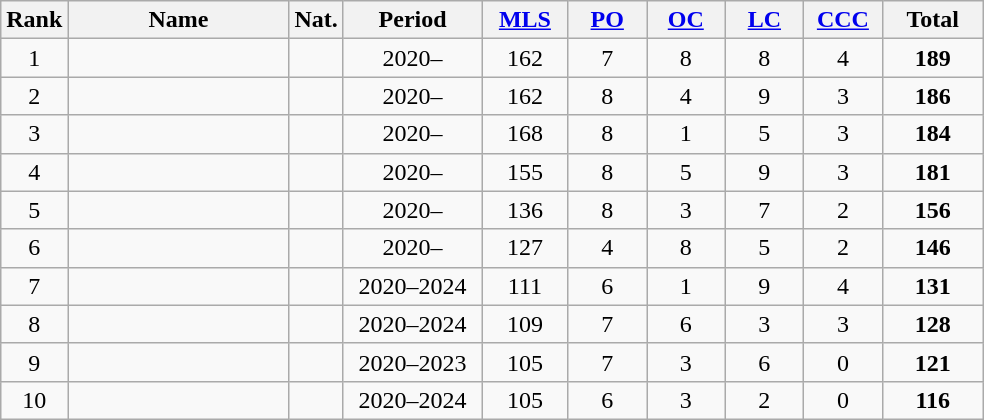<table class="wikitable sortable nowrap" style="text-align: center;">
<tr>
<th>Rank</th>
<th width=140>Name</th>
<th>Nat.</th>
<th width=85>Period</th>
<th width=50><a href='#'>MLS</a></th>
<th width=45><a href='#'>PO</a></th>
<th width=45><a href='#'>OC</a></th>
<th width=45><a href='#'>LC</a></th>
<th width=45><a href='#'>CCC</a></th>
<th width=60>Total</th>
</tr>
<tr>
<td>1</td>
<td align="left"><strong></strong></td>
<td></td>
<td>2020–</td>
<td>162</td>
<td>7</td>
<td>8</td>
<td>8</td>
<td>4</td>
<td><strong>189</strong></td>
</tr>
<tr>
<td>2</td>
<td align="left"><strong></strong></td>
<td></td>
<td>2020–</td>
<td>162</td>
<td>8</td>
<td>4</td>
<td>9</td>
<td>3</td>
<td><strong>186</strong></td>
</tr>
<tr>
<td>3</td>
<td align="left"><strong></strong></td>
<td></td>
<td>2020–</td>
<td>168</td>
<td>8</td>
<td>1</td>
<td>5</td>
<td>3</td>
<td><strong>184</strong></td>
</tr>
<tr>
<td>4</td>
<td align="left"><strong></strong></td>
<td></td>
<td>2020–</td>
<td>155</td>
<td>8</td>
<td>5</td>
<td>9</td>
<td>3</td>
<td><strong>181</strong></td>
</tr>
<tr>
<td>5</td>
<td align="left"><strong></strong></td>
<td></td>
<td>2020–</td>
<td>136</td>
<td>8</td>
<td>3</td>
<td>7</td>
<td>2</td>
<td><strong>156</strong></td>
</tr>
<tr>
<td>6</td>
<td align="left"><strong></strong></td>
<td></td>
<td>2020–</td>
<td>127</td>
<td>4</td>
<td>8</td>
<td>5</td>
<td>2</td>
<td><strong>146</strong></td>
</tr>
<tr>
<td>7</td>
<td align="left"></td>
<td></td>
<td>2020–2024</td>
<td>111</td>
<td>6</td>
<td>1</td>
<td>9</td>
<td>4</td>
<td><strong>131</strong></td>
</tr>
<tr>
<td>8</td>
<td align="left"></td>
<td></td>
<td>2020–2024</td>
<td>109</td>
<td>7</td>
<td>6</td>
<td>3</td>
<td>3</td>
<td><strong>128</strong></td>
</tr>
<tr>
<td>9</td>
<td align="left"></td>
<td></td>
<td>2020–2023</td>
<td>105</td>
<td>7</td>
<td>3</td>
<td>6</td>
<td>0</td>
<td><strong>121</strong></td>
</tr>
<tr>
<td>10</td>
<td align="left"></td>
<td></td>
<td>2020–2024</td>
<td>105</td>
<td>6</td>
<td>3</td>
<td>2</td>
<td>0</td>
<td><strong>116</strong></td>
</tr>
</table>
